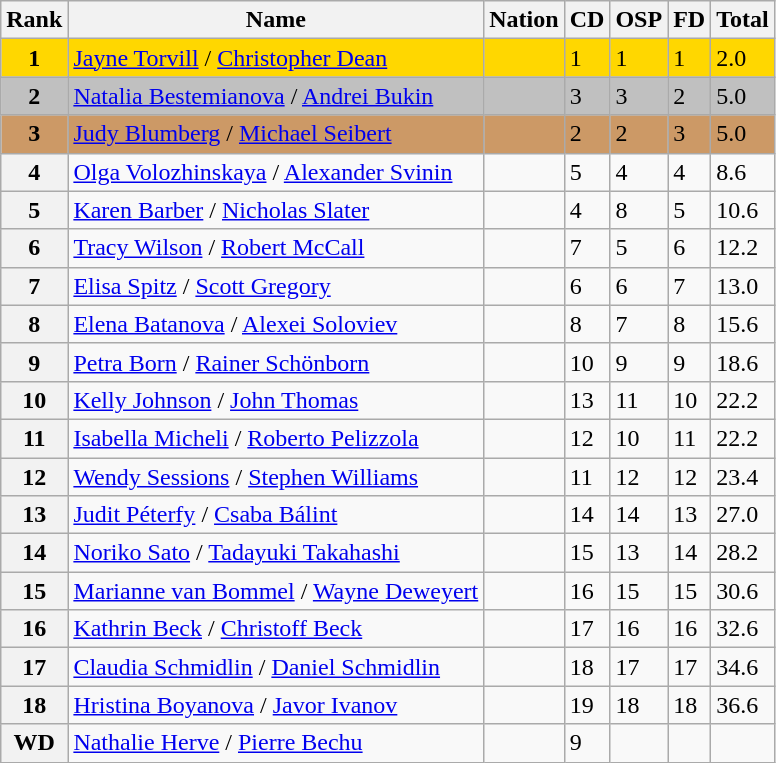<table class="wikitable">
<tr>
<th>Rank</th>
<th>Name</th>
<th>Nation</th>
<th>CD</th>
<th>OSP</th>
<th>FD</th>
<th>Total</th>
</tr>
<tr bgcolor=gold>
<td align=center><strong>1</strong></td>
<td><a href='#'>Jayne Torvill</a> / <a href='#'>Christopher Dean</a></td>
<td></td>
<td>1</td>
<td>1</td>
<td>1</td>
<td>2.0</td>
</tr>
<tr bgcolor=silver>
<td align=center><strong>2</strong></td>
<td><a href='#'>Natalia Bestemianova</a> / <a href='#'>Andrei Bukin</a></td>
<td></td>
<td>3</td>
<td>3</td>
<td>2</td>
<td>5.0</td>
</tr>
<tr bgcolor=cc9966>
<td align=center><strong>3</strong></td>
<td><a href='#'>Judy Blumberg</a> / <a href='#'>Michael Seibert</a></td>
<td></td>
<td>2</td>
<td>2</td>
<td>3</td>
<td>5.0</td>
</tr>
<tr>
<th>4</th>
<td><a href='#'>Olga Volozhinskaya</a> / <a href='#'>Alexander Svinin</a></td>
<td></td>
<td>5</td>
<td>4</td>
<td>4</td>
<td>8.6</td>
</tr>
<tr>
<th>5</th>
<td><a href='#'>Karen Barber</a> / <a href='#'>Nicholas Slater</a></td>
<td></td>
<td>4</td>
<td>8</td>
<td>5</td>
<td>10.6</td>
</tr>
<tr>
<th>6</th>
<td><a href='#'>Tracy Wilson</a> / <a href='#'>Robert McCall</a></td>
<td></td>
<td>7</td>
<td>5</td>
<td>6</td>
<td>12.2</td>
</tr>
<tr>
<th>7</th>
<td><a href='#'>Elisa Spitz</a> / <a href='#'>Scott Gregory</a></td>
<td></td>
<td>6</td>
<td>6</td>
<td>7</td>
<td>13.0</td>
</tr>
<tr>
<th>8</th>
<td><a href='#'>Elena Batanova</a> / <a href='#'>Alexei Soloviev</a></td>
<td></td>
<td>8</td>
<td>7</td>
<td>8</td>
<td>15.6</td>
</tr>
<tr>
<th>9</th>
<td><a href='#'>Petra Born</a> / <a href='#'>Rainer Schönborn</a></td>
<td></td>
<td>10</td>
<td>9</td>
<td>9</td>
<td>18.6</td>
</tr>
<tr>
<th>10</th>
<td><a href='#'>Kelly Johnson</a> / <a href='#'>John Thomas</a></td>
<td></td>
<td>13</td>
<td>11</td>
<td>10</td>
<td>22.2</td>
</tr>
<tr>
<th>11</th>
<td><a href='#'>Isabella Micheli</a> / <a href='#'>Roberto Pelizzola</a></td>
<td></td>
<td>12</td>
<td>10</td>
<td>11</td>
<td>22.2</td>
</tr>
<tr>
<th>12</th>
<td><a href='#'>Wendy Sessions</a> / <a href='#'>Stephen Williams</a></td>
<td></td>
<td>11</td>
<td>12</td>
<td>12</td>
<td>23.4</td>
</tr>
<tr>
<th>13</th>
<td><a href='#'>Judit Péterfy</a> / <a href='#'>Csaba Bálint</a></td>
<td></td>
<td>14</td>
<td>14</td>
<td>13</td>
<td>27.0</td>
</tr>
<tr>
<th>14</th>
<td><a href='#'>Noriko Sato</a> / <a href='#'>Tadayuki Takahashi</a></td>
<td></td>
<td>15</td>
<td>13</td>
<td>14</td>
<td>28.2</td>
</tr>
<tr>
<th>15</th>
<td><a href='#'>Marianne van Bommel</a> / <a href='#'>Wayne Deweyert</a></td>
<td></td>
<td>16</td>
<td>15</td>
<td>15</td>
<td>30.6</td>
</tr>
<tr>
<th>16</th>
<td><a href='#'>Kathrin Beck</a> / <a href='#'>Christoff Beck</a></td>
<td></td>
<td>17</td>
<td>16</td>
<td>16</td>
<td>32.6</td>
</tr>
<tr>
<th>17</th>
<td><a href='#'>Claudia Schmidlin</a> / <a href='#'>Daniel Schmidlin</a></td>
<td></td>
<td>18</td>
<td>17</td>
<td>17</td>
<td>34.6</td>
</tr>
<tr>
<th>18</th>
<td><a href='#'>Hristina Boyanova</a> / <a href='#'>Javor Ivanov</a></td>
<td></td>
<td>19</td>
<td>18</td>
<td>18</td>
<td>36.6</td>
</tr>
<tr>
<th>WD</th>
<td><a href='#'>Nathalie Herve</a> / <a href='#'>Pierre Bechu</a></td>
<td></td>
<td>9</td>
<td></td>
<td></td>
<td></td>
</tr>
</table>
